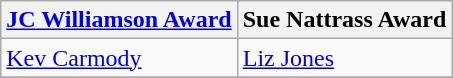<table class="wikitable">
<tr>
<th><a href='#'>JC Williamson Award</a></th>
<th>Sue Nattrass Award</th>
</tr>
<tr>
<td valign="top"><a href='#'>Kev Carmody</a></td>
<td valign="top"><a href='#'>Liz Jones</a></td>
</tr>
<tr>
</tr>
</table>
